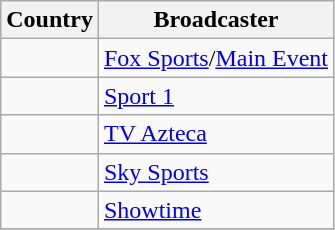<table class="wikitable">
<tr>
<th align=center>Country</th>
<th align=center>Broadcaster</th>
</tr>
<tr>
<td></td>
<td><a href='#'>Fox Sports</a>/<a href='#'>Main Event</a></td>
</tr>
<tr>
<td></td>
<td><a href='#'>Sport 1</a></td>
</tr>
<tr>
<td></td>
<td><a href='#'>TV Azteca</a></td>
</tr>
<tr>
<td></td>
<td><a href='#'>Sky Sports</a></td>
</tr>
<tr>
<td></td>
<td><a href='#'>Showtime</a></td>
</tr>
<tr>
</tr>
</table>
